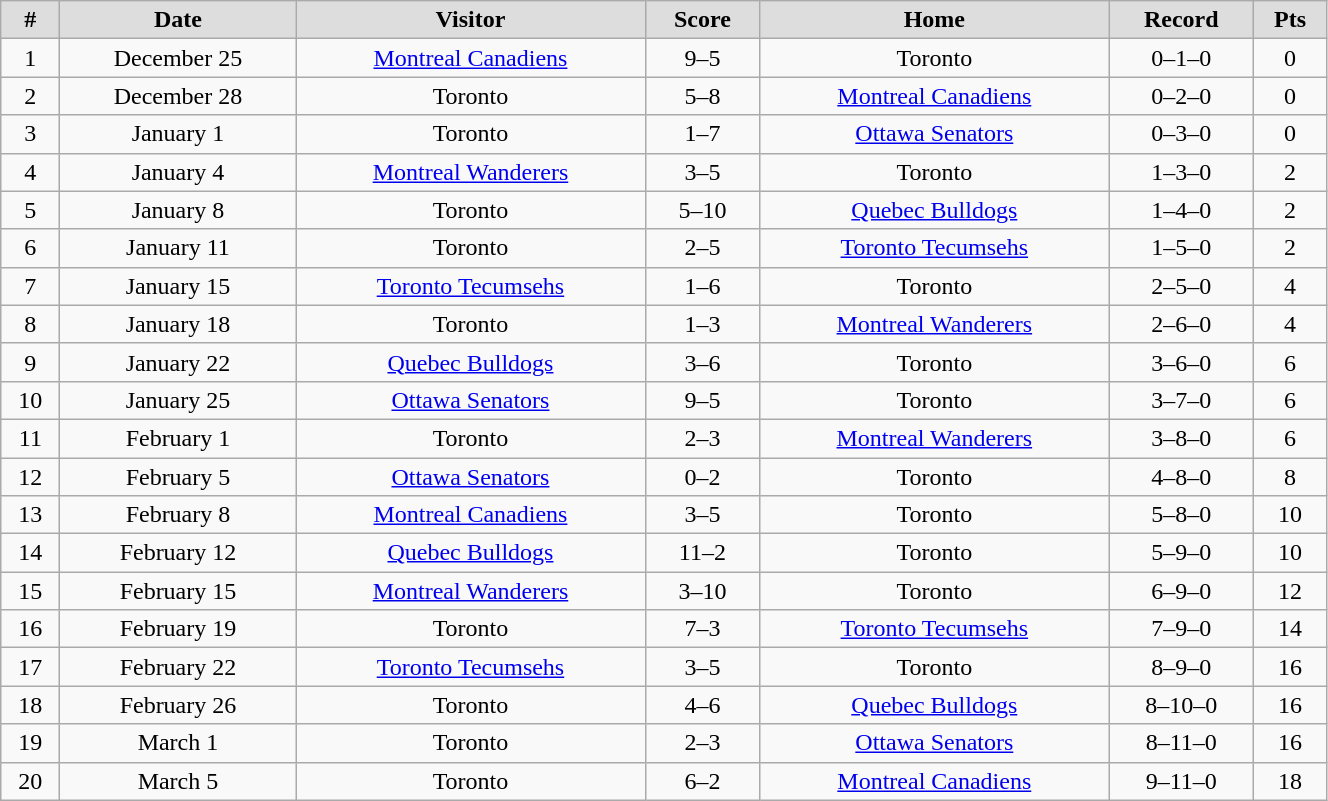<table class="wikitable" width="70%">
<tr align="center"  bgcolor="#dddddd">
<td><strong>#</strong></td>
<td><strong>Date</strong></td>
<td><strong>Visitor</strong></td>
<td><strong>Score</strong></td>
<td><strong>Home</strong></td>
<td><strong>Record</strong></td>
<td><strong>Pts</strong></td>
</tr>
<tr align="center" >
<td>1</td>
<td>December 25</td>
<td><a href='#'>Montreal Canadiens</a></td>
<td>9–5</td>
<td>Toronto</td>
<td>0–1–0</td>
<td>0</td>
</tr>
<tr align="center" >
<td>2</td>
<td>December 28</td>
<td>Toronto</td>
<td>5–8</td>
<td><a href='#'>Montreal Canadiens</a></td>
<td>0–2–0</td>
<td>0</td>
</tr>
<tr align="center" >
<td>3</td>
<td>January 1</td>
<td>Toronto</td>
<td>1–7</td>
<td><a href='#'>Ottawa Senators</a></td>
<td>0–3–0</td>
<td>0</td>
</tr>
<tr align="center" >
<td>4</td>
<td>January 4</td>
<td><a href='#'>Montreal Wanderers</a></td>
<td>3–5</td>
<td>Toronto</td>
<td>1–3–0</td>
<td>2</td>
</tr>
<tr align="center" >
<td>5</td>
<td>January 8</td>
<td>Toronto</td>
<td>5–10</td>
<td><a href='#'>Quebec Bulldogs</a></td>
<td>1–4–0</td>
<td>2</td>
</tr>
<tr align="center" >
<td>6</td>
<td>January 11</td>
<td>Toronto</td>
<td>2–5</td>
<td><a href='#'>Toronto Tecumsehs</a></td>
<td>1–5–0</td>
<td>2</td>
</tr>
<tr align="center" >
<td>7</td>
<td>January 15</td>
<td><a href='#'>Toronto Tecumsehs</a></td>
<td>1–6</td>
<td>Toronto</td>
<td>2–5–0</td>
<td>4</td>
</tr>
<tr align="center" >
<td>8</td>
<td>January 18</td>
<td>Toronto</td>
<td>1–3</td>
<td><a href='#'>Montreal Wanderers</a></td>
<td>2–6–0</td>
<td>4</td>
</tr>
<tr align="center" >
<td>9</td>
<td>January 22</td>
<td><a href='#'>Quebec Bulldogs</a></td>
<td>3–6</td>
<td>Toronto</td>
<td>3–6–0</td>
<td>6</td>
</tr>
<tr align="center" >
<td>10</td>
<td>January 25</td>
<td><a href='#'>Ottawa Senators</a></td>
<td>9–5</td>
<td>Toronto</td>
<td>3–7–0</td>
<td>6</td>
</tr>
<tr align="center" >
<td>11</td>
<td>February 1</td>
<td>Toronto</td>
<td>2–3</td>
<td><a href='#'>Montreal Wanderers</a></td>
<td>3–8–0</td>
<td>6</td>
</tr>
<tr align="center" >
<td>12</td>
<td>February 5</td>
<td><a href='#'>Ottawa Senators</a></td>
<td>0–2</td>
<td>Toronto</td>
<td>4–8–0</td>
<td>8</td>
</tr>
<tr align="center" >
<td>13</td>
<td>February 8</td>
<td><a href='#'>Montreal Canadiens</a></td>
<td>3–5</td>
<td>Toronto</td>
<td>5–8–0</td>
<td>10</td>
</tr>
<tr align="center" >
<td>14</td>
<td>February 12</td>
<td><a href='#'>Quebec Bulldogs</a></td>
<td>11–2</td>
<td>Toronto</td>
<td>5–9–0</td>
<td>10</td>
</tr>
<tr align="center" >
<td>15</td>
<td>February 15</td>
<td><a href='#'>Montreal Wanderers</a></td>
<td>3–10</td>
<td>Toronto</td>
<td>6–9–0</td>
<td>12</td>
</tr>
<tr align="center" >
<td>16</td>
<td>February 19</td>
<td>Toronto</td>
<td>7–3</td>
<td><a href='#'>Toronto Tecumsehs</a></td>
<td>7–9–0</td>
<td>14</td>
</tr>
<tr align="center" >
<td>17</td>
<td>February 22</td>
<td><a href='#'>Toronto Tecumsehs</a></td>
<td>3–5</td>
<td>Toronto</td>
<td>8–9–0</td>
<td>16</td>
</tr>
<tr align="center" >
<td>18</td>
<td>February 26</td>
<td>Toronto</td>
<td>4–6</td>
<td><a href='#'>Quebec Bulldogs</a></td>
<td>8–10–0</td>
<td>16</td>
</tr>
<tr align="center" >
<td>19</td>
<td>March 1</td>
<td>Toronto</td>
<td>2–3</td>
<td><a href='#'>Ottawa Senators</a></td>
<td>8–11–0</td>
<td>16</td>
</tr>
<tr align="center" >
<td>20</td>
<td>March 5</td>
<td>Toronto</td>
<td>6–2</td>
<td><a href='#'>Montreal Canadiens</a></td>
<td>9–11–0</td>
<td>18</td>
</tr>
</table>
